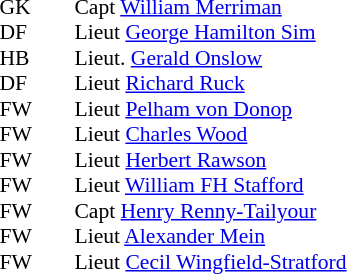<table style="font-size:90%; margin:0.2em auto;" cellspacing="0" cellpadding="0">
<tr>
<th width="25"></th>
<th width="25"></th>
</tr>
<tr>
<td>GK</td>
<td></td>
<td> Capt <a href='#'>William Merriman</a></td>
</tr>
<tr>
<td>DF</td>
<td></td>
<td> Lieut <a href='#'>George Hamilton Sim</a></td>
</tr>
<tr>
<td>HB</td>
<td></td>
<td> Lieut. <a href='#'>Gerald Onslow</a></td>
</tr>
<tr>
<td>DF</td>
<td></td>
<td> Lieut <a href='#'>Richard Ruck</a></td>
</tr>
<tr>
<td>FW</td>
<td></td>
<td> Lieut <a href='#'>Pelham von Donop</a></td>
</tr>
<tr>
<td>FW</td>
<td></td>
<td> Lieut <a href='#'>Charles Wood</a></td>
</tr>
<tr>
<td>FW</td>
<td></td>
<td>Lieut <a href='#'>Herbert Rawson</a></td>
</tr>
<tr>
<td>FW</td>
<td></td>
<td> Lieut <a href='#'>William FH Stafford</a></td>
</tr>
<tr>
<td>FW</td>
<td></td>
<td> Capt <a href='#'>Henry Renny-Tailyour</a></td>
</tr>
<tr>
<td>FW</td>
<td></td>
<td> Lieut <a href='#'>Alexander Mein</a></td>
</tr>
<tr>
<td>FW</td>
<td></td>
<td> Lieut <a href='#'>Cecil Wingfield-Stratford</a></td>
</tr>
</table>
